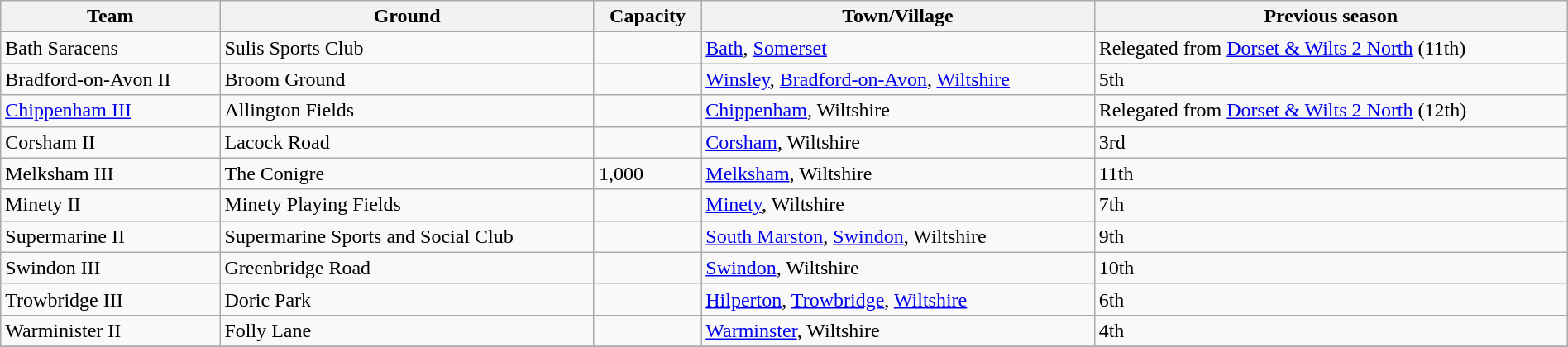<table class="wikitable sortable" width=100%>
<tr>
<th>Team</th>
<th>Ground</th>
<th>Capacity</th>
<th>Town/Village</th>
<th>Previous season</th>
</tr>
<tr>
<td>Bath Saracens</td>
<td>Sulis Sports Club</td>
<td></td>
<td><a href='#'>Bath</a>, <a href='#'>Somerset</a></td>
<td>Relegated from <a href='#'>Dorset & Wilts 2 North</a> (11th)</td>
</tr>
<tr>
<td>Bradford-on-Avon II</td>
<td>Broom Ground</td>
<td></td>
<td><a href='#'>Winsley</a>, <a href='#'>Bradford-on-Avon</a>, <a href='#'>Wiltshire</a></td>
<td>5th</td>
</tr>
<tr>
<td><a href='#'>Chippenham III</a></td>
<td>Allington Fields</td>
<td></td>
<td><a href='#'>Chippenham</a>, Wiltshire</td>
<td>Relegated from <a href='#'>Dorset & Wilts 2 North</a> (12th)</td>
</tr>
<tr>
<td>Corsham II</td>
<td>Lacock Road</td>
<td></td>
<td><a href='#'>Corsham</a>, Wiltshire</td>
<td>3rd</td>
</tr>
<tr>
<td>Melksham III</td>
<td>The Conigre</td>
<td>1,000</td>
<td><a href='#'>Melksham</a>, Wiltshire</td>
<td>11th</td>
</tr>
<tr>
<td>Minety II</td>
<td>Minety Playing Fields</td>
<td></td>
<td><a href='#'>Minety</a>, Wiltshire</td>
<td>7th</td>
</tr>
<tr>
<td>Supermarine II</td>
<td>Supermarine Sports and Social Club</td>
<td></td>
<td><a href='#'>South Marston</a>, <a href='#'>Swindon</a>, Wiltshire</td>
<td>9th</td>
</tr>
<tr>
<td>Swindon III</td>
<td>Greenbridge Road</td>
<td></td>
<td><a href='#'>Swindon</a>, Wiltshire</td>
<td>10th</td>
</tr>
<tr>
<td>Trowbridge III</td>
<td>Doric Park</td>
<td></td>
<td><a href='#'>Hilperton</a>, <a href='#'>Trowbridge</a>, <a href='#'>Wiltshire</a></td>
<td>6th</td>
</tr>
<tr>
<td>Warminister II</td>
<td>Folly Lane</td>
<td></td>
<td><a href='#'>Warminster</a>, Wiltshire</td>
<td>4th</td>
</tr>
<tr>
</tr>
</table>
